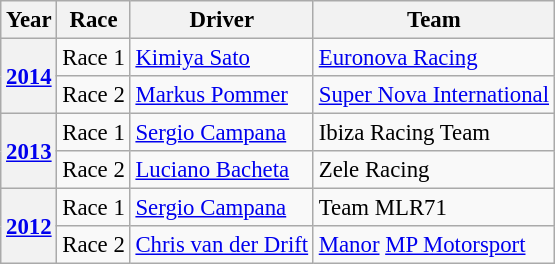<table class="wikitable" style="font-size: 95%;">
<tr>
<th>Year</th>
<th>Race</th>
<th>Driver</th>
<th>Team</th>
</tr>
<tr>
<th rowspan=2><a href='#'>2014</a></th>
<td>Race 1</td>
<td> <a href='#'>Kimiya Sato</a></td>
<td> <a href='#'>Euronova Racing</a></td>
</tr>
<tr>
<td>Race 2</td>
<td> <a href='#'>Markus Pommer</a></td>
<td> <a href='#'>Super Nova International</a></td>
</tr>
<tr>
<th rowspan=2><a href='#'>2013</a></th>
<td>Race 1</td>
<td> <a href='#'>Sergio Campana</a></td>
<td> Ibiza Racing Team</td>
</tr>
<tr>
<td>Race 2</td>
<td> <a href='#'>Luciano Bacheta</a></td>
<td> Zele Racing</td>
</tr>
<tr>
<th rowspan=2><a href='#'>2012</a></th>
<td>Race 1</td>
<td> <a href='#'>Sergio Campana</a></td>
<td> Team MLR71</td>
</tr>
<tr>
<td>Race 2</td>
<td> <a href='#'>Chris van der Drift</a></td>
<td> <a href='#'>Manor</a> <a href='#'>MP Motorsport</a></td>
</tr>
</table>
